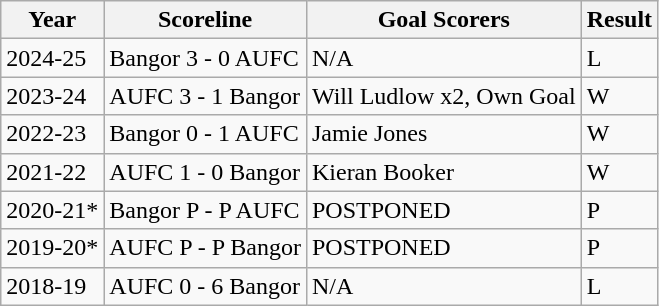<table class="wikitable">
<tr>
<th>Year</th>
<th>Scoreline</th>
<th>Goal Scorers</th>
<th>Result</th>
</tr>
<tr>
<td>2024-25</td>
<td>Bangor 3 - 0 AUFC</td>
<td>N/A</td>
<td>L</td>
</tr>
<tr>
<td>2023-24</td>
<td>AUFC 3 - 1 Bangor</td>
<td>Will Ludlow x2, Own Goal</td>
<td>W</td>
</tr>
<tr>
<td>2022-23</td>
<td>Bangor 0 - 1 AUFC</td>
<td>Jamie Jones</td>
<td>W</td>
</tr>
<tr>
<td>2021-22</td>
<td>AUFC 1 - 0 Bangor</td>
<td>Kieran Booker</td>
<td>W</td>
</tr>
<tr>
<td>2020-21*</td>
<td>Bangor P - P AUFC</td>
<td>POSTPONED</td>
<td>P</td>
</tr>
<tr>
<td>2019-20*</td>
<td>AUFC P - P Bangor</td>
<td>POSTPONED</td>
<td>P</td>
</tr>
<tr>
<td>2018-19</td>
<td>AUFC 0 - 6 Bangor</td>
<td>N/A</td>
<td>L</td>
</tr>
</table>
